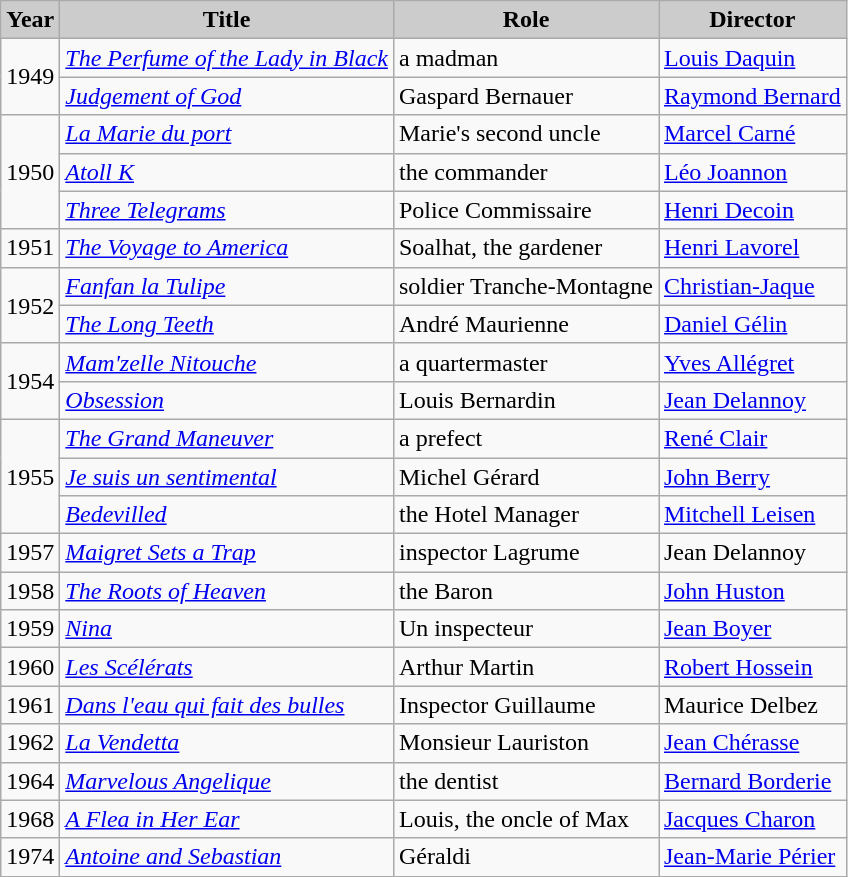<table class="wikitable">
<tr>
<th style="background: #CCCCCC;">Year</th>
<th style="background: #CCCCCC;">Title</th>
<th style="background: #CCCCCC;">Role</th>
<th style="background: #CCCCCC;">Director</th>
</tr>
<tr>
<td rowspan=2>1949</td>
<td><em><a href='#'>The Perfume of the Lady in Black</a></em></td>
<td>a madman</td>
<td><a href='#'>Louis Daquin</a></td>
</tr>
<tr>
<td><em><a href='#'>Judgement of God</a></em></td>
<td>Gaspard Bernauer</td>
<td><a href='#'>Raymond Bernard</a></td>
</tr>
<tr>
<td rowspan=3>1950</td>
<td><em><a href='#'>La Marie du port</a></em></td>
<td>Marie's second uncle</td>
<td><a href='#'>Marcel Carné</a></td>
</tr>
<tr>
<td><em><a href='#'>Atoll K</a></em></td>
<td>the commander</td>
<td><a href='#'>Léo Joannon</a></td>
</tr>
<tr>
<td><em><a href='#'>Three Telegrams</a></em></td>
<td>Police Commissaire</td>
<td><a href='#'>Henri Decoin</a></td>
</tr>
<tr>
<td>1951</td>
<td><em><a href='#'>The Voyage to America</a></em></td>
<td>Soalhat, the gardener</td>
<td><a href='#'>Henri Lavorel</a></td>
</tr>
<tr>
<td rowspan=2>1952</td>
<td><em><a href='#'>Fanfan la Tulipe</a></em></td>
<td>soldier Tranche-Montagne</td>
<td><a href='#'>Christian-Jaque</a></td>
</tr>
<tr>
<td><em><a href='#'>The Long Teeth</a></em></td>
<td>André Maurienne</td>
<td><a href='#'>Daniel Gélin</a></td>
</tr>
<tr>
<td rowspan=2>1954</td>
<td><em><a href='#'>Mam'zelle Nitouche</a></em></td>
<td>a quartermaster</td>
<td><a href='#'>Yves Allégret</a></td>
</tr>
<tr>
<td><em><a href='#'>Obsession</a></em></td>
<td>Louis Bernardin</td>
<td><a href='#'>Jean Delannoy</a></td>
</tr>
<tr>
<td rowspan=3>1955</td>
<td><em><a href='#'>The Grand Maneuver</a></em></td>
<td>a prefect</td>
<td><a href='#'>René Clair</a></td>
</tr>
<tr>
<td><em><a href='#'>Je suis un sentimental</a></em></td>
<td>Michel Gérard</td>
<td><a href='#'>John Berry</a></td>
</tr>
<tr>
<td><em><a href='#'>Bedevilled</a></em></td>
<td>the Hotel Manager</td>
<td><a href='#'>Mitchell Leisen</a></td>
</tr>
<tr>
<td>1957</td>
<td><em><a href='#'>Maigret Sets a Trap</a></em></td>
<td>inspector Lagrume</td>
<td>Jean Delannoy</td>
</tr>
<tr>
<td>1958</td>
<td><em><a href='#'>The Roots of Heaven</a></em></td>
<td>the Baron</td>
<td><a href='#'>John Huston</a></td>
</tr>
<tr>
<td>1959</td>
<td><em><a href='#'>Nina</a></em></td>
<td>Un inspecteur</td>
<td><a href='#'>Jean Boyer</a></td>
</tr>
<tr>
<td>1960</td>
<td><em><a href='#'>Les Scélérats</a></em></td>
<td>Arthur Martin</td>
<td><a href='#'>Robert Hossein</a></td>
</tr>
<tr>
<td>1961</td>
<td><em><a href='#'>Dans l'eau qui fait des bulles</a></em></td>
<td>Inspector Guillaume</td>
<td>Maurice Delbez</td>
</tr>
<tr>
<td>1962</td>
<td><em><a href='#'>La Vendetta</a></em></td>
<td>Monsieur Lauriston</td>
<td><a href='#'>Jean Chérasse</a></td>
</tr>
<tr>
<td>1964</td>
<td><em><a href='#'>Marvelous Angelique</a></em></td>
<td>the dentist</td>
<td><a href='#'>Bernard Borderie</a></td>
</tr>
<tr>
<td>1968</td>
<td><em><a href='#'>A Flea in Her Ear</a></em></td>
<td>Louis, the oncle of Max</td>
<td><a href='#'>Jacques Charon</a></td>
</tr>
<tr>
<td>1974</td>
<td><em><a href='#'>Antoine and Sebastian</a></em></td>
<td>Géraldi</td>
<td><a href='#'>Jean-Marie Périer</a></td>
</tr>
</table>
